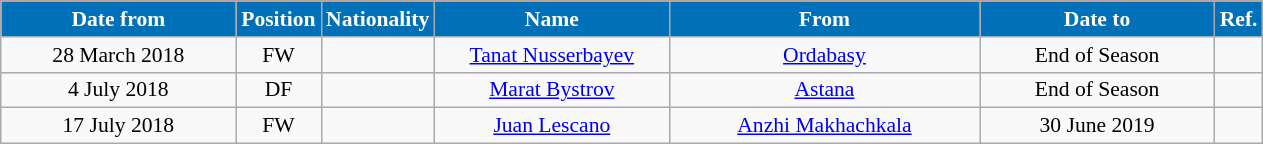<table class="wikitable" style="text-align:center; font-size:90%; ">
<tr>
<th style="background:#0070B8; color:#FFFFFF; width:150px;">Date from</th>
<th style="background:#0070B8; color:#FFFFFF; width:50px;">Position</th>
<th style="background:#0070B8; color:#FFFFFF; width:50px;">Nationality</th>
<th style="background:#0070B8; color:#FFFFFF; width:150px;">Name</th>
<th style="background:#0070B8; color:#FFFFFF; width:200px;">From</th>
<th style="background:#0070B8; color:#FFFFFF; width:150px;">Date to</th>
<th style="background:#0070B8; color:#FFFFFF; width:25px;">Ref.</th>
</tr>
<tr>
<td>28 March 2018</td>
<td>FW</td>
<td></td>
<td><a href='#'>Tanat Nusserbayev</a></td>
<td><a href='#'>Ordabasy</a></td>
<td>End of Season</td>
<td></td>
</tr>
<tr>
<td>4 July 2018</td>
<td>DF</td>
<td></td>
<td><a href='#'>Marat Bystrov</a></td>
<td><a href='#'>Astana</a></td>
<td>End of Season</td>
<td></td>
</tr>
<tr>
<td>17 July 2018</td>
<td>FW</td>
<td></td>
<td><a href='#'>Juan Lescano</a></td>
<td><a href='#'>Anzhi Makhachkala</a></td>
<td>30 June 2019</td>
<td></td>
</tr>
</table>
